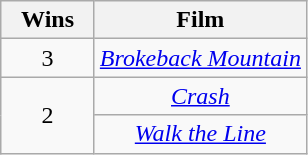<table class="wikitable" rowspan="2" style="text-align:center;" background: #f6e39c;>
<tr>
<th scope="col" style="width:55px;">Wins</th>
<th scope="col" style="text-align:center;">Film</th>
</tr>
<tr>
<td>3</td>
<td><em><a href='#'>Brokeback Mountain</a></em></td>
</tr>
<tr>
<td rowspan="2">2</td>
<td><em><a href='#'>Crash</a></em></td>
</tr>
<tr>
<td><em><a href='#'>Walk the Line</a></em></td>
</tr>
</table>
